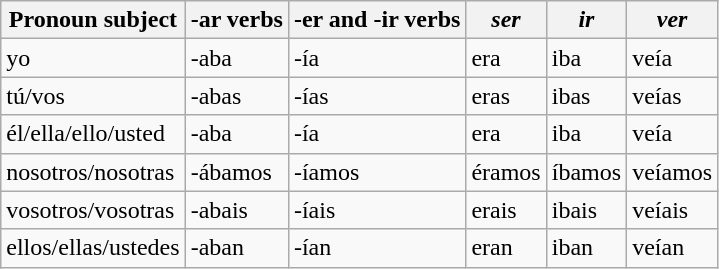<table class="wikitable">
<tr>
<th>Pronoun subject</th>
<th>-ar verbs</th>
<th>-er and -ir verbs</th>
<th><em>ser</em></th>
<th><em>ir</em></th>
<th><em>ver</em></th>
</tr>
<tr>
<td>yo</td>
<td>-aba</td>
<td>-ía</td>
<td>era</td>
<td>iba</td>
<td>veía</td>
</tr>
<tr>
<td>tú/vos</td>
<td>-abas</td>
<td>-ías</td>
<td>eras</td>
<td>ibas</td>
<td>veías</td>
</tr>
<tr>
<td>él/ella/ello/usted</td>
<td>-aba</td>
<td>-ía</td>
<td>era</td>
<td>iba</td>
<td>veía</td>
</tr>
<tr>
<td>nosotros/nosotras</td>
<td>-ábamos</td>
<td>-íamos</td>
<td>éramos</td>
<td>íbamos</td>
<td>veíamos</td>
</tr>
<tr>
<td>vosotros/vosotras</td>
<td>-abais</td>
<td>-íais</td>
<td>erais</td>
<td>ibais</td>
<td>veíais</td>
</tr>
<tr>
<td>ellos/ellas/ustedes</td>
<td>-aban</td>
<td>-ían</td>
<td>eran</td>
<td>iban</td>
<td>veían</td>
</tr>
</table>
